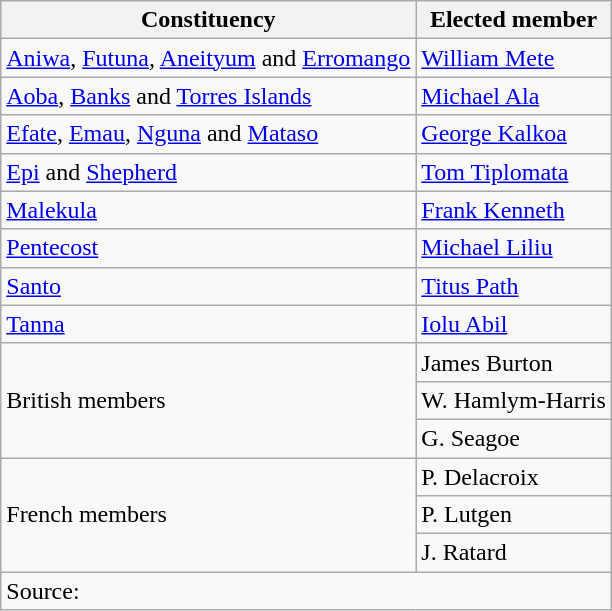<table class=wikitable>
<tr>
<th>Constituency</th>
<th>Elected member</th>
</tr>
<tr>
<td><a href='#'>Aniwa</a>, <a href='#'>Futuna</a>, <a href='#'>Aneityum</a> and <a href='#'>Erromango</a></td>
<td><a href='#'>William Mete</a></td>
</tr>
<tr>
<td><a href='#'>Aoba</a>, <a href='#'>Banks</a> and <a href='#'>Torres Islands</a></td>
<td><a href='#'>Michael Ala</a></td>
</tr>
<tr>
<td><a href='#'>Efate</a>, <a href='#'>Emau</a>, <a href='#'>Nguna</a> and <a href='#'>Mataso</a></td>
<td><a href='#'>George Kalkoa</a></td>
</tr>
<tr>
<td><a href='#'>Epi</a> and <a href='#'>Shepherd</a></td>
<td><a href='#'>Tom Tiplomata</a></td>
</tr>
<tr>
<td><a href='#'>Malekula</a></td>
<td><a href='#'>Frank Kenneth</a></td>
</tr>
<tr>
<td><a href='#'>Pentecost</a></td>
<td><a href='#'>Michael Liliu</a></td>
</tr>
<tr>
<td><a href='#'>Santo</a></td>
<td><a href='#'>Titus Path</a></td>
</tr>
<tr>
<td><a href='#'>Tanna</a></td>
<td><a href='#'>Iolu Abil</a></td>
</tr>
<tr>
<td rowspan=3>British members</td>
<td>James Burton</td>
</tr>
<tr>
<td>W. Hamlym-Harris</td>
</tr>
<tr>
<td>G. Seagoe</td>
</tr>
<tr>
<td rowspan=3>French members</td>
<td>P. Delacroix</td>
</tr>
<tr>
<td>P. Lutgen</td>
</tr>
<tr>
<td>J. Ratard</td>
</tr>
<tr>
<td colspan=2>Source: </td>
</tr>
</table>
